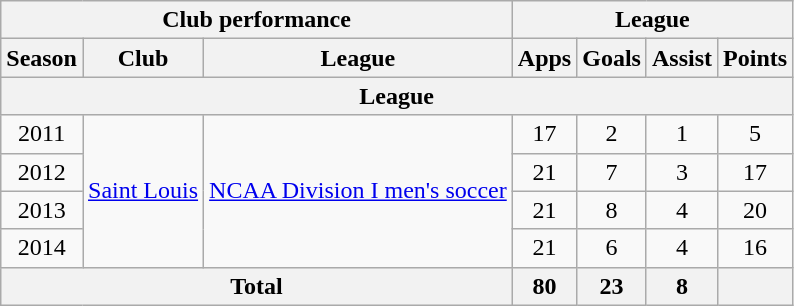<table class="wikitable" style="text-align:center;">
<tr>
<th colspan=3>Club performance</th>
<th colspan=8>League</th>
</tr>
<tr>
<th>Season</th>
<th>Club</th>
<th>League</th>
<th>Apps</th>
<th>Goals</th>
<th>Assist</th>
<th>Points</th>
</tr>
<tr>
<th colspan=8>League</th>
</tr>
<tr>
<td>2011</td>
<td rowspan="4"><a href='#'>Saint Louis</a></td>
<td rowspan="4"><a href='#'>NCAA Division I men's soccer</a></td>
<td>17</td>
<td>2</td>
<td>1</td>
<td>5</td>
</tr>
<tr>
<td>2012</td>
<td>21</td>
<td>7</td>
<td>3</td>
<td>17</td>
</tr>
<tr>
<td>2013</td>
<td>21</td>
<td>8</td>
<td>4</td>
<td>20</td>
</tr>
<tr>
<td>2014</td>
<td>21</td>
<td>6</td>
<td>4</td>
<td>16</td>
</tr>
<tr>
<th colspan=3>Total</th>
<th>80</th>
<th>23</th>
<th>8</th>
<th 58></th>
</tr>
</table>
